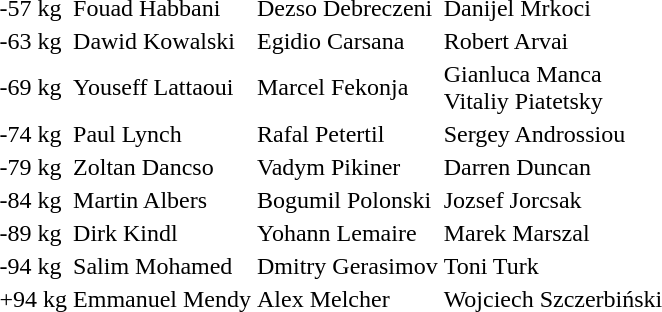<table>
<tr>
<td>-57 kg</td>
<td>Fouad Habbani</td>
<td>Dezso Debreczeni</td>
<td>Danijel Mrkoci</td>
</tr>
<tr>
<td>-63 kg</td>
<td>Dawid Kowalski</td>
<td>Egidio Carsana</td>
<td>Robert Arvai</td>
</tr>
<tr>
<td>-69 kg</td>
<td>Youseff Lattaoui</td>
<td>Marcel Fekonja </td>
<td>Gianluca Manca <br>Vitaliy Piatetsky </td>
</tr>
<tr>
<td>-74 kg</td>
<td>Paul Lynch</td>
<td>Rafal Petertil</td>
<td>Sergey Androssiou</td>
</tr>
<tr>
<td>-79 kg</td>
<td>Zoltan Dancso</td>
<td>Vadym Pikiner</td>
<td>Darren Duncan</td>
</tr>
<tr>
<td>-84 kg</td>
<td>Martin Albers</td>
<td>Bogumil Polonski</td>
<td>Jozsef Jorcsak</td>
</tr>
<tr>
<td>-89 kg</td>
<td>Dirk Kindl</td>
<td>Yohann Lemaire</td>
<td>Marek Marszal</td>
</tr>
<tr>
<td>-94 kg</td>
<td>Salim Mohamed</td>
<td>Dmitry Gerasimov</td>
<td>Toni Turk</td>
</tr>
<tr>
<td>+94 kg</td>
<td>Emmanuel Mendy</td>
<td>Alex Melcher</td>
<td>Wojciech Szczerbiński</td>
</tr>
<tr>
</tr>
</table>
